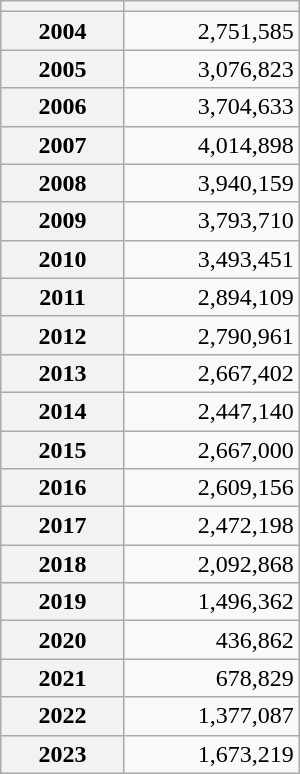<table class="wikitable" style="text-align: right; width:200px;" align="center">
<tr>
<th style="width:75px"></th>
<th></th>
</tr>
<tr>
<th>2004</th>
<td>2,751,585</td>
</tr>
<tr>
<th>2005</th>
<td> 3,076,823</td>
</tr>
<tr>
<th>2006</th>
<td> 3,704,633</td>
</tr>
<tr>
<th>2007</th>
<td> 4,014,898</td>
</tr>
<tr>
<th>2008</th>
<td> 3,940,159</td>
</tr>
<tr>
<th>2009</th>
<td> 3,793,710</td>
</tr>
<tr>
<th>2010</th>
<td> 3,493,451</td>
</tr>
<tr>
<th>2011</th>
<td> 2,894,109</td>
</tr>
<tr>
<th>2012</th>
<td> 2,790,961</td>
</tr>
<tr>
<th>2013</th>
<td> 2,667,402</td>
</tr>
<tr>
<th>2014</th>
<td> 2,447,140</td>
</tr>
<tr>
<th>2015</th>
<td> 2,667,000</td>
</tr>
<tr>
<th>2016</th>
<td> 2,609,156</td>
</tr>
<tr>
<th>2017</th>
<td> 2,472,198</td>
</tr>
<tr>
<th>2018</th>
<td> 2,092,868</td>
</tr>
<tr>
<th>2019</th>
<td> 1,496,362</td>
</tr>
<tr>
<th>2020</th>
<td> 436,862</td>
</tr>
<tr>
<th>2021</th>
<td> 678,829</td>
</tr>
<tr>
<th>2022</th>
<td> 1,377,087</td>
</tr>
<tr>
<th>2023</th>
<td> 1,673,219</td>
</tr>
</table>
